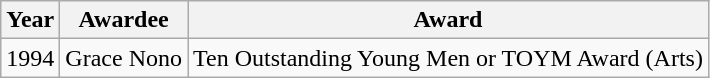<table class="wikitable" style="text-align: center;">
<tr>
<th>Year</th>
<th>Awardee</th>
<th>Award</th>
</tr>
<tr>
<td>1994</td>
<td>Grace Nono</td>
<td>Ten Outstanding Young Men or TOYM Award (Arts)</td>
</tr>
</table>
